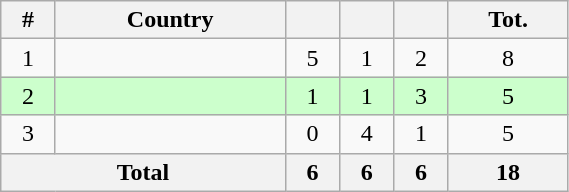<table class="wikitable" width=30% style="font-size:100%; text-align:center;">
<tr>
<th>#</th>
<th>Country</th>
<th></th>
<th></th>
<th></th>
<th>Tot.</th>
</tr>
<tr>
<td>1</td>
<td align=left></td>
<td>5</td>
<td>1</td>
<td>2</td>
<td>8</td>
</tr>
<tr style="background:#ccffcc;">
<td>2</td>
<td align=left></td>
<td>1</td>
<td>1</td>
<td>3</td>
<td>5</td>
</tr>
<tr>
<td>3</td>
<td align=left></td>
<td>0</td>
<td>4</td>
<td>1</td>
<td>5</td>
</tr>
<tr class="sortbottom">
<th colspan=2>Total</th>
<th>6</th>
<th>6</th>
<th>6</th>
<th>18</th>
</tr>
</table>
